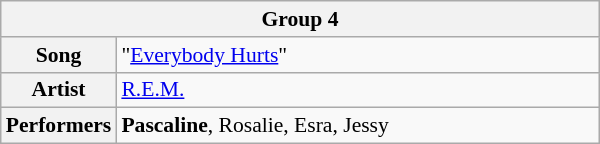<table class="wikitable" style="font-size: 90%" width=400px>
<tr>
<th colspan=2>Group 4</th>
</tr>
<tr>
<th width=10%>Song</th>
<td>"<a href='#'>Everybody Hurts</a>"</td>
</tr>
<tr>
<th width=10%>Artist</th>
<td><a href='#'>R.E.M.</a></td>
</tr>
<tr>
<th width=10%>Performers</th>
<td><strong>Pascaline</strong>, Rosalie, Esra, Jessy</td>
</tr>
</table>
